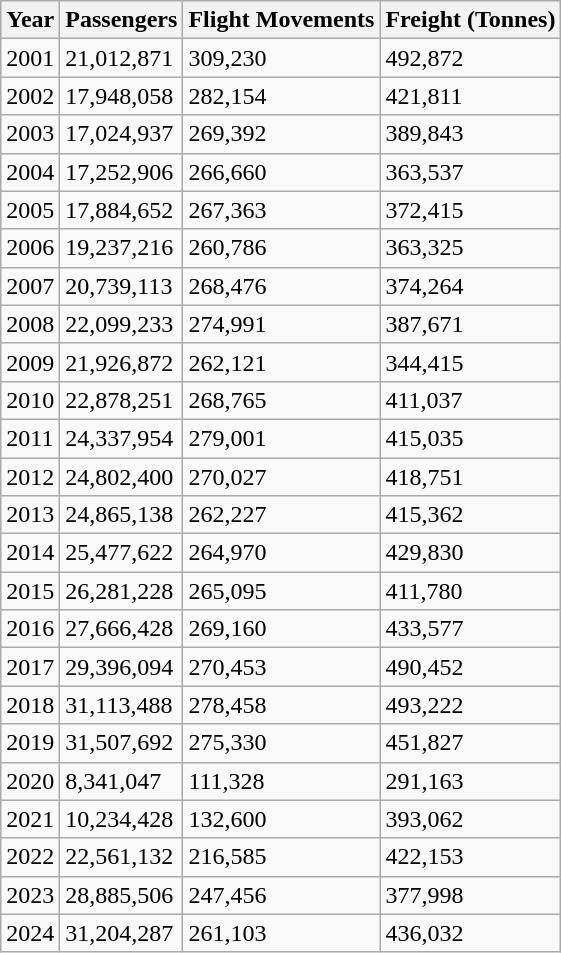<table class="wikitable">
<tr>
<th>Year</th>
<th>Passengers</th>
<th>Flight Movements</th>
<th>Freight (Tonnes)</th>
</tr>
<tr>
<td>2001</td>
<td>21,012,871</td>
<td>309,230</td>
<td>492,872</td>
</tr>
<tr>
<td>2002</td>
<td>17,948,058</td>
<td>282,154</td>
<td>421,811</td>
</tr>
<tr>
<td>2003</td>
<td>17,024,937</td>
<td>269,392</td>
<td>389,843</td>
</tr>
<tr>
<td>2004</td>
<td>17,252,906</td>
<td>266,660</td>
<td>363,537</td>
</tr>
<tr>
<td>2005</td>
<td>17,884,652</td>
<td>267,363</td>
<td>372,415</td>
</tr>
<tr>
<td>2006</td>
<td>19,237,216</td>
<td>260,786</td>
<td>363,325</td>
</tr>
<tr>
<td>2007</td>
<td>20,739,113</td>
<td>268,476</td>
<td>374,264</td>
</tr>
<tr>
<td>2008</td>
<td>22,099,233</td>
<td>274,991</td>
<td>387,671</td>
</tr>
<tr>
<td>2009</td>
<td>21,926,872</td>
<td>262,121</td>
<td>344,415</td>
</tr>
<tr>
<td>2010</td>
<td>22,878,251</td>
<td>268,765</td>
<td>411,037</td>
</tr>
<tr>
<td>2011</td>
<td>24,337,954</td>
<td>279,001</td>
<td>415,035</td>
</tr>
<tr>
<td>2012</td>
<td>24,802,400</td>
<td>270,027</td>
<td>418,751</td>
</tr>
<tr>
<td>2013</td>
<td>24,865,138</td>
<td>262,227</td>
<td>415,362</td>
</tr>
<tr>
<td>2014</td>
<td>25,477,622</td>
<td>264,970</td>
<td>429,830</td>
</tr>
<tr>
<td>2015</td>
<td>26,281,228</td>
<td>265,095</td>
<td>411,780</td>
</tr>
<tr>
<td>2016</td>
<td>27,666,428</td>
<td>269,160</td>
<td>433,577</td>
</tr>
<tr>
<td>2017</td>
<td>29,396,094</td>
<td>270,453</td>
<td>490,452</td>
</tr>
<tr>
<td>2018</td>
<td>31,113,488</td>
<td>278,458</td>
<td>493,222</td>
</tr>
<tr>
<td>2019</td>
<td>31,507,692</td>
<td>275,330</td>
<td>451,827</td>
</tr>
<tr>
<td>2020</td>
<td>8,341,047</td>
<td>111,328</td>
<td>291,163</td>
</tr>
<tr>
<td>2021</td>
<td>10,234,428</td>
<td>132,600</td>
<td>393,062</td>
</tr>
<tr>
<td>2022</td>
<td>22,561,132</td>
<td>216,585</td>
<td>422,153</td>
</tr>
<tr>
<td>2023</td>
<td>28,885,506</td>
<td>247,456</td>
<td>377,998</td>
</tr>
<tr>
<td>2024</td>
<td>31,204,287</td>
<td>261,103</td>
<td>436,032</td>
</tr>
</table>
